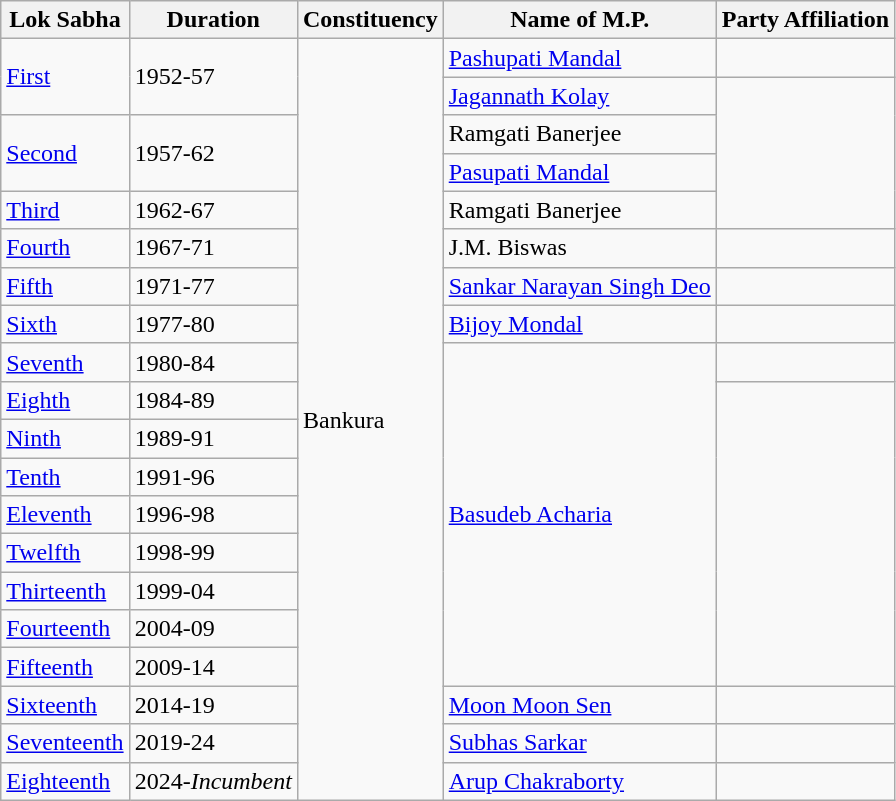<table class="wikitable sortable">
<tr>
<th>Lok Sabha</th>
<th>Duration</th>
<th>Constituency</th>
<th>Name of M.P.</th>
<th colspan=2>Party Affiliation</th>
</tr>
<tr>
<td rowspan=2><a href='#'>First</a></td>
<td rowspan=2>1952-57</td>
<td rowspan=20>Bankura</td>
<td><a href='#'>Pashupati Mandal</a></td>
<td></td>
</tr>
<tr>
<td><a href='#'>Jagannath Kolay</a></td>
</tr>
<tr>
<td rowspan=2><a href='#'>Second</a></td>
<td rowspan=2>1957-62</td>
<td>Ramgati Banerjee</td>
</tr>
<tr>
<td><a href='#'>Pasupati Mandal</a></td>
</tr>
<tr>
<td><a href='#'>Third</a></td>
<td>1962-67</td>
<td>Ramgati Banerjee</td>
</tr>
<tr>
<td><a href='#'>Fourth</a></td>
<td>1967-71</td>
<td>J.M. Biswas</td>
<td></td>
</tr>
<tr>
<td><a href='#'>Fifth</a></td>
<td>1971-77</td>
<td><a href='#'>Sankar Narayan Singh Deo</a></td>
<td></td>
</tr>
<tr>
<td><a href='#'>Sixth</a></td>
<td>1977-80</td>
<td><a href='#'>Bijoy Mondal</a></td>
<td></td>
</tr>
<tr>
<td><a href='#'>Seventh</a></td>
<td>1980-84</td>
<td rowspan=9><a href='#'>Basudeb Acharia</a><br>



</td>
<td></td>
</tr>
<tr>
<td><a href='#'>Eighth</a></td>
<td>1984-89</td>
</tr>
<tr>
<td><a href='#'>Ninth</a></td>
<td>1989-91</td>
</tr>
<tr>
<td><a href='#'>Tenth</a></td>
<td>1991-96</td>
</tr>
<tr>
<td><a href='#'>Eleventh</a></td>
<td>1996-98</td>
</tr>
<tr>
<td><a href='#'>Twelfth</a></td>
<td>1998-99</td>
</tr>
<tr>
<td><a href='#'>Thirteenth</a></td>
<td>1999-04</td>
</tr>
<tr>
<td><a href='#'>Fourteenth</a></td>
<td>2004-09</td>
</tr>
<tr>
<td><a href='#'>Fifteenth</a></td>
<td>2009-14</td>
</tr>
<tr>
<td><a href='#'>Sixteenth</a></td>
<td>2014-19</td>
<td><a href='#'>Moon Moon Sen</a></td>
<td></td>
</tr>
<tr>
<td><a href='#'>Seventeenth</a></td>
<td>2019-24</td>
<td><a href='#'>Subhas Sarkar</a></td>
<td></td>
</tr>
<tr>
<td><a href='#'>Eighteenth</a></td>
<td>2024-<em>Incumbent</em></td>
<td><a href='#'>Arup Chakraborty</a></td>
<td></td>
</tr>
</table>
